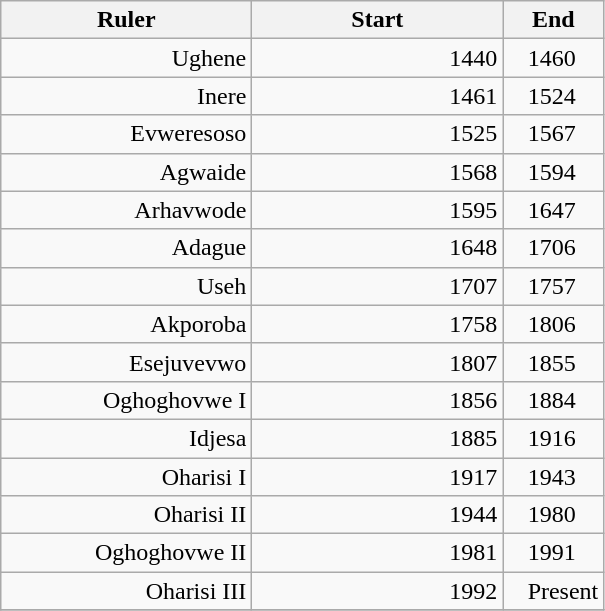<table class=wikitable style="text-align:right;">
<tr>
<th style="width:10em;">Ruler</th>
<th style="width:10em;">Start</th>
<th>End</th>
</tr>
<tr>
<td>Ughene</td>
<td>1440</td>
<td style="text-align:left;padding-left:1em;">1460</td>
</tr>
<tr>
<td>Inere</td>
<td>1461</td>
<td style="text-align:left;padding-left:1em;">1524</td>
</tr>
<tr>
<td>Evweresoso</td>
<td>1525</td>
<td style="text-align:left;padding-left:1em;">1567</td>
</tr>
<tr>
<td>Agwaide</td>
<td>1568</td>
<td style="text-align:left;padding-left:1em;">1594</td>
</tr>
<tr>
<td>Arhavwode</td>
<td>1595</td>
<td style="text-align:left;padding-left:1em;">1647</td>
</tr>
<tr>
<td>Adague</td>
<td>1648</td>
<td style="text-align:left;padding-left:1em;">1706</td>
</tr>
<tr>
<td>Useh</td>
<td>1707</td>
<td style="text-align:left;padding-left:1em;">1757</td>
</tr>
<tr>
<td>Akporoba</td>
<td>1758</td>
<td style="text-align:left;padding-left:1em;">1806</td>
</tr>
<tr>
<td>Esejuvevwo</td>
<td>1807</td>
<td style="text-align:left;padding-left:1em;">1855</td>
</tr>
<tr>
<td>Oghoghovwe I</td>
<td>1856</td>
<td style="text-align:left;padding-left:1em;">1884</td>
</tr>
<tr>
<td>Idjesa</td>
<td>1885</td>
<td style="text-align:left;padding-left:1em;">1916</td>
</tr>
<tr>
<td>Oharisi I</td>
<td>1917</td>
<td style="text-align:left;padding-left:1em;">1943</td>
</tr>
<tr>
<td>Oharisi II</td>
<td>1944</td>
<td style="text-align:left;padding-left:1em;">1980</td>
</tr>
<tr>
<td>Oghoghovwe II</td>
<td>1981</td>
<td style="text-align:left;padding-left:1em;">1991</td>
</tr>
<tr>
<td>Oharisi III</td>
<td>1992</td>
<td style="text-align:left;padding-left:1em;">Present</td>
</tr>
<tr>
</tr>
</table>
